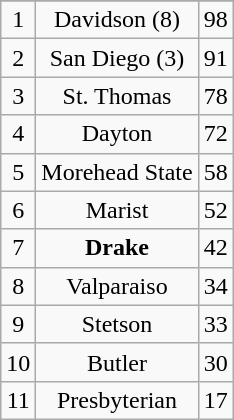<table class="wikitable">
<tr align="center">
</tr>
<tr align="center">
<td>1</td>
<td>Davidson (8)</td>
<td>98</td>
</tr>
<tr align="center">
<td>2</td>
<td>San Diego (3)</td>
<td>91</td>
</tr>
<tr align="center">
<td>3</td>
<td>St. Thomas</td>
<td>78</td>
</tr>
<tr align="center">
<td>4</td>
<td>Dayton</td>
<td>72</td>
</tr>
<tr align="center">
<td>5</td>
<td>Morehead State</td>
<td>58</td>
</tr>
<tr align="center">
<td>6</td>
<td>Marist</td>
<td>52</td>
</tr>
<tr align="center">
<td>7</td>
<td><strong>Drake</strong></td>
<td>42</td>
</tr>
<tr align="center">
<td>8</td>
<td>Valparaiso</td>
<td>34</td>
</tr>
<tr align="center">
<td>9</td>
<td>Stetson</td>
<td>33</td>
</tr>
<tr align="center">
<td>10</td>
<td>Butler</td>
<td>30</td>
</tr>
<tr align="center">
<td>11</td>
<td>Presbyterian</td>
<td>17</td>
</tr>
</table>
